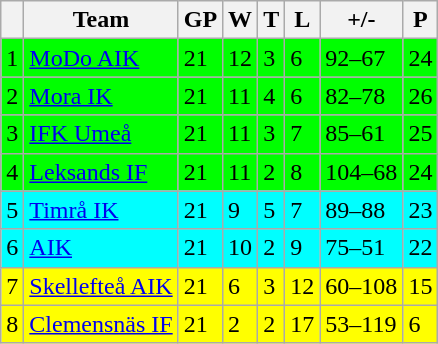<table class="wikitable">
<tr>
<th></th>
<th>Team</th>
<th>GP</th>
<th>W</th>
<th>T</th>
<th>L</th>
<th>+/-</th>
<th>P</th>
</tr>
<tr style="background:#00FF00">
<td>1</td>
<td><a href='#'>MoDo AIK</a></td>
<td>21</td>
<td>12</td>
<td>3</td>
<td>6</td>
<td>92–67</td>
<td>24</td>
</tr>
<tr style="background:#00FF00">
<td>2</td>
<td><a href='#'>Mora IK</a></td>
<td>21</td>
<td>11</td>
<td>4</td>
<td>6</td>
<td>82–78</td>
<td>26</td>
</tr>
<tr style="background:#00FF00">
<td>3</td>
<td><a href='#'>IFK Umeå</a></td>
<td>21</td>
<td>11</td>
<td>3</td>
<td>7</td>
<td>85–61</td>
<td>25</td>
</tr>
<tr style="background:#00FF00">
<td>4</td>
<td><a href='#'>Leksands IF</a></td>
<td>21</td>
<td>11</td>
<td>2</td>
<td>8</td>
<td>104–68</td>
<td>24</td>
</tr>
<tr style="background:#00FFFF">
<td>5</td>
<td><a href='#'>Timrå IK</a></td>
<td>21</td>
<td>9</td>
<td>5</td>
<td>7</td>
<td>89–88</td>
<td>23</td>
</tr>
<tr style="background:#00FFFF">
<td>6</td>
<td><a href='#'>AIK</a></td>
<td>21</td>
<td>10</td>
<td>2</td>
<td>9</td>
<td>75–51</td>
<td>22</td>
</tr>
<tr style="background:#FFFF00">
<td>7</td>
<td><a href='#'>Skellefteå AIK</a></td>
<td>21</td>
<td>6</td>
<td>3</td>
<td>12</td>
<td>60–108</td>
<td>15</td>
</tr>
<tr style="background:#FFFF00">
<td>8</td>
<td><a href='#'>Clemensnäs IF</a></td>
<td>21</td>
<td>2</td>
<td>2</td>
<td>17</td>
<td>53–119</td>
<td>6</td>
</tr>
</table>
